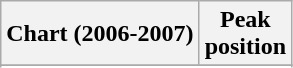<table class="wikitable sortable plainrowheaders" style="text-align:center;">
<tr>
<th>Chart (2006-2007)</th>
<th>Peak<br>position</th>
</tr>
<tr>
</tr>
<tr>
</tr>
<tr>
</tr>
<tr>
</tr>
</table>
